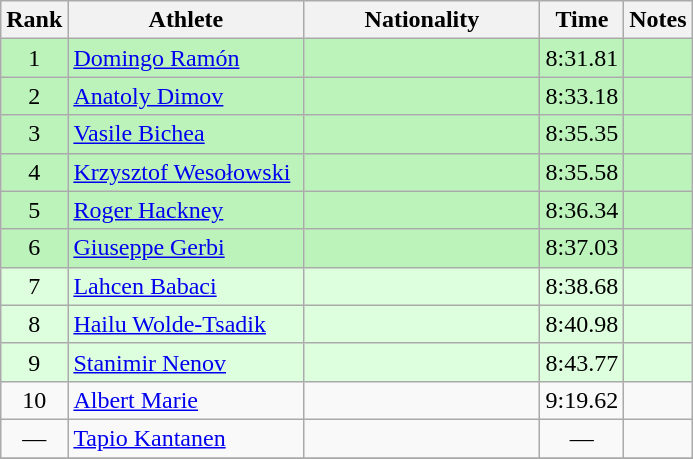<table class="wikitable sortable" style="text-align:center">
<tr>
<th width=30>Rank</th>
<th width=150>Athlete</th>
<th width=150>Nationality</th>
<th width=30>Time</th>
<th width=30>Notes</th>
</tr>
<tr bgcolor=bbf3bb>
<td>1</td>
<td align="left"><a href='#'>Domingo Ramón</a></td>
<td align="left"></td>
<td>8:31.81</td>
<td></td>
</tr>
<tr bgcolor=bbf3bb>
<td>2</td>
<td align="left"><a href='#'>Anatoly Dimov</a></td>
<td align="left"></td>
<td>8:33.18</td>
<td></td>
</tr>
<tr bgcolor=bbf3bb>
<td>3</td>
<td align="left"><a href='#'>Vasile Bichea</a></td>
<td align="left"></td>
<td>8:35.35</td>
<td></td>
</tr>
<tr bgcolor=bbf3bb>
<td>4</td>
<td align="left"><a href='#'>Krzysztof Wesołowski</a></td>
<td align="left"></td>
<td>8:35.58</td>
<td></td>
</tr>
<tr bgcolor=bbf3bb>
<td>5</td>
<td align="left"><a href='#'>Roger Hackney</a></td>
<td align="left"></td>
<td>8:36.34</td>
<td></td>
</tr>
<tr bgcolor=bbf3bb>
<td>6</td>
<td align="left"><a href='#'>Giuseppe Gerbi</a></td>
<td align="left"></td>
<td>8:37.03</td>
<td></td>
</tr>
<tr bgcolor=#ddffdd>
<td>7</td>
<td align="left"><a href='#'>Lahcen Babaci</a></td>
<td align="left"></td>
<td>8:38.68</td>
<td></td>
</tr>
<tr bgcolor=#ddffdd>
<td>8</td>
<td align="left"><a href='#'>Hailu Wolde-Tsadik</a></td>
<td align="left"></td>
<td>8:40.98</td>
<td></td>
</tr>
<tr bgcolor=#ddffdd>
<td>9</td>
<td align="left"><a href='#'>Stanimir Nenov</a></td>
<td align="left"></td>
<td>8:43.77</td>
<td></td>
</tr>
<tr>
<td>10</td>
<td align="left"><a href='#'>Albert Marie</a></td>
<td align="left"></td>
<td>9:19.62</td>
<td></td>
</tr>
<tr>
<td>—</td>
<td align="left"><a href='#'>Tapio Kantanen</a></td>
<td align="left"></td>
<td>—</td>
<td></td>
</tr>
<tr>
</tr>
</table>
